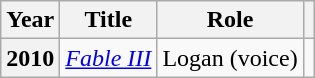<table class="wikitable plainrowheaders">
<tr>
<th scope="col">Year</th>
<th scope="col">Title</th>
<th scope="col">Role</th>
<th scope="col"></th>
</tr>
<tr>
<th scope=row>2010</th>
<td><em><a href='#'>Fable III</a></em></td>
<td>Logan (voice)</td>
<td style="text-align:center;"></td>
</tr>
</table>
